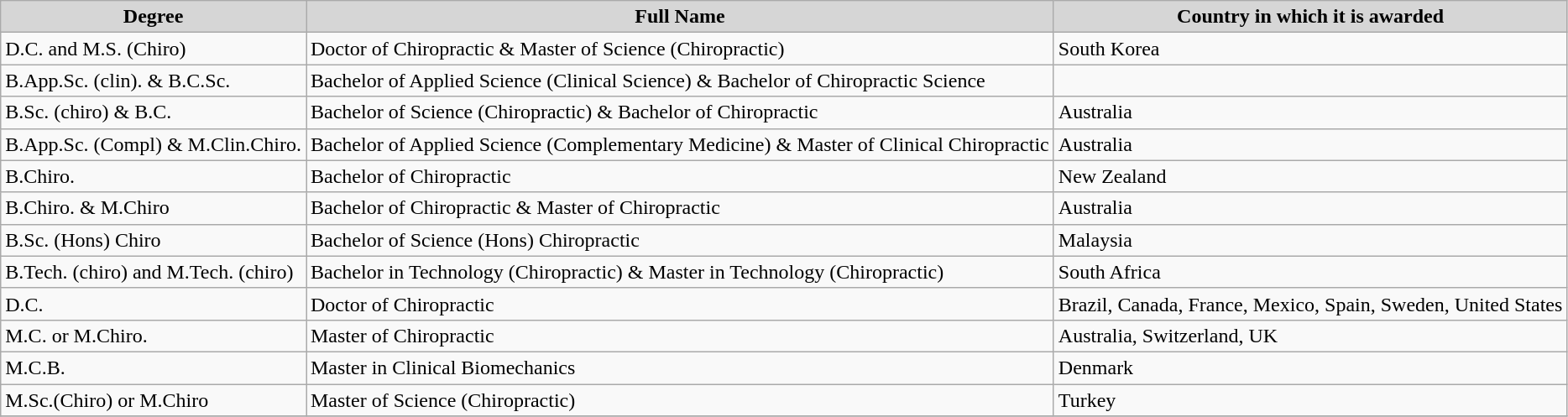<table class="sortable wikitable">
<tr align="center" bgcolor="#d6d6d6">
<td class="unsortable"><strong>Degree</strong></td>
<td><strong>Full Name</strong></td>
<td><strong>Country in which it is awarded</strong></td>
</tr>
<tr>
<td>D.C. and M.S. (Chiro)</td>
<td>Doctor of Chiropractic & Master of Science (Chiropractic)</td>
<td>South Korea</td>
</tr>
<tr>
<td>B.App.Sc. (clin). & B.C.Sc.</td>
<td>Bachelor of Applied  Science (Clinical Science) & Bachelor of Chiropractic Science</td>
<td></td>
</tr>
<tr>
<td>B.Sc. (chiro) & B.C.</td>
<td>Bachelor of Science (Chiropractic) & Bachelor of Chiropractic</td>
<td>Australia</td>
</tr>
<tr>
<td>B.App.Sc. (Compl) & M.Clin.Chiro.</td>
<td>Bachelor of Applied Science (Complementary Medicine) & Master of Clinical Chiropractic</td>
<td>Australia</td>
</tr>
<tr>
<td>B.Chiro.</td>
<td>Bachelor of Chiropractic</td>
<td>New Zealand</td>
</tr>
<tr>
<td>B.Chiro. & M.Chiro</td>
<td>Bachelor of Chiropractic & Master of Chiropractic</td>
<td>Australia</td>
</tr>
<tr>
<td>B.Sc. (Hons) Chiro</td>
<td>Bachelor of Science (Hons) Chiropractic</td>
<td>Malaysia</td>
</tr>
<tr>
<td>B.Tech. (chiro) and M.Tech. (chiro)</td>
<td>Bachelor in Technology (Chiropractic) & Master in Technology (Chiropractic)</td>
<td>South Africa</td>
</tr>
<tr>
<td>D.C.</td>
<td>Doctor of Chiropractic</td>
<td>Brazil, Canada, France, Mexico, Spain, Sweden, United States</td>
</tr>
<tr>
<td>M.C. or M.Chiro.</td>
<td>Master of Chiropractic</td>
<td>Australia, Switzerland, UK</td>
</tr>
<tr>
<td>M.C.B.</td>
<td>Master in Clinical Biomechanics</td>
<td>Denmark</td>
</tr>
<tr>
<td>M.Sc.(Chiro) or M.Chiro</td>
<td>Master of Science (Chiropractic)</td>
<td>Turkey</td>
</tr>
<tr>
</tr>
</table>
